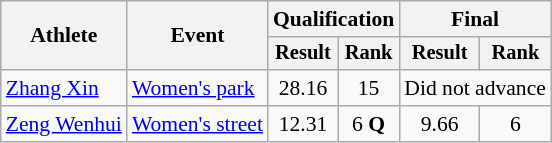<table class="wikitable" style="font-size:90%">
<tr>
<th rowspan=2>Athlete</th>
<th rowspan=2>Event</th>
<th colspan=2>Qualification</th>
<th colspan=2>Final</th>
</tr>
<tr style="font-size: 95%">
<th>Result</th>
<th>Rank</th>
<th>Result</th>
<th>Rank</th>
</tr>
<tr align=center>
<td align=left><a href='#'>Zhang Xin</a></td>
<td align=left><a href='#'>Women's park</a></td>
<td>28.16</td>
<td>15</td>
<td colspan=2>Did not advance</td>
</tr>
<tr align=center>
<td align=left><a href='#'>Zeng Wenhui</a></td>
<td align=left><a href='#'>Women's street</a></td>
<td>12.31</td>
<td>6 <strong>Q</strong></td>
<td>9.66</td>
<td>6</td>
</tr>
</table>
